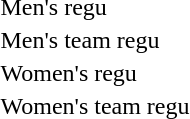<table>
<tr>
<td rowspan=2>Men's regu</td>
<td rowspan=2></td>
<td rowspan=2></td>
<td></td>
</tr>
<tr>
<td></td>
</tr>
<tr>
<td rowspan=2>Men's team regu</td>
<td rowspan=2></td>
<td rowspan=2></td>
<td></td>
</tr>
<tr>
<td></td>
</tr>
<tr>
<td rowspan=2>Women's regu</td>
<td rowspan=2></td>
<td rowspan=2></td>
<td></td>
</tr>
<tr>
<td></td>
</tr>
<tr>
<td rowspan=2>Women's team regu</td>
<td rowspan=2></td>
<td rowspan=2></td>
<td></td>
</tr>
<tr>
<td></td>
</tr>
</table>
